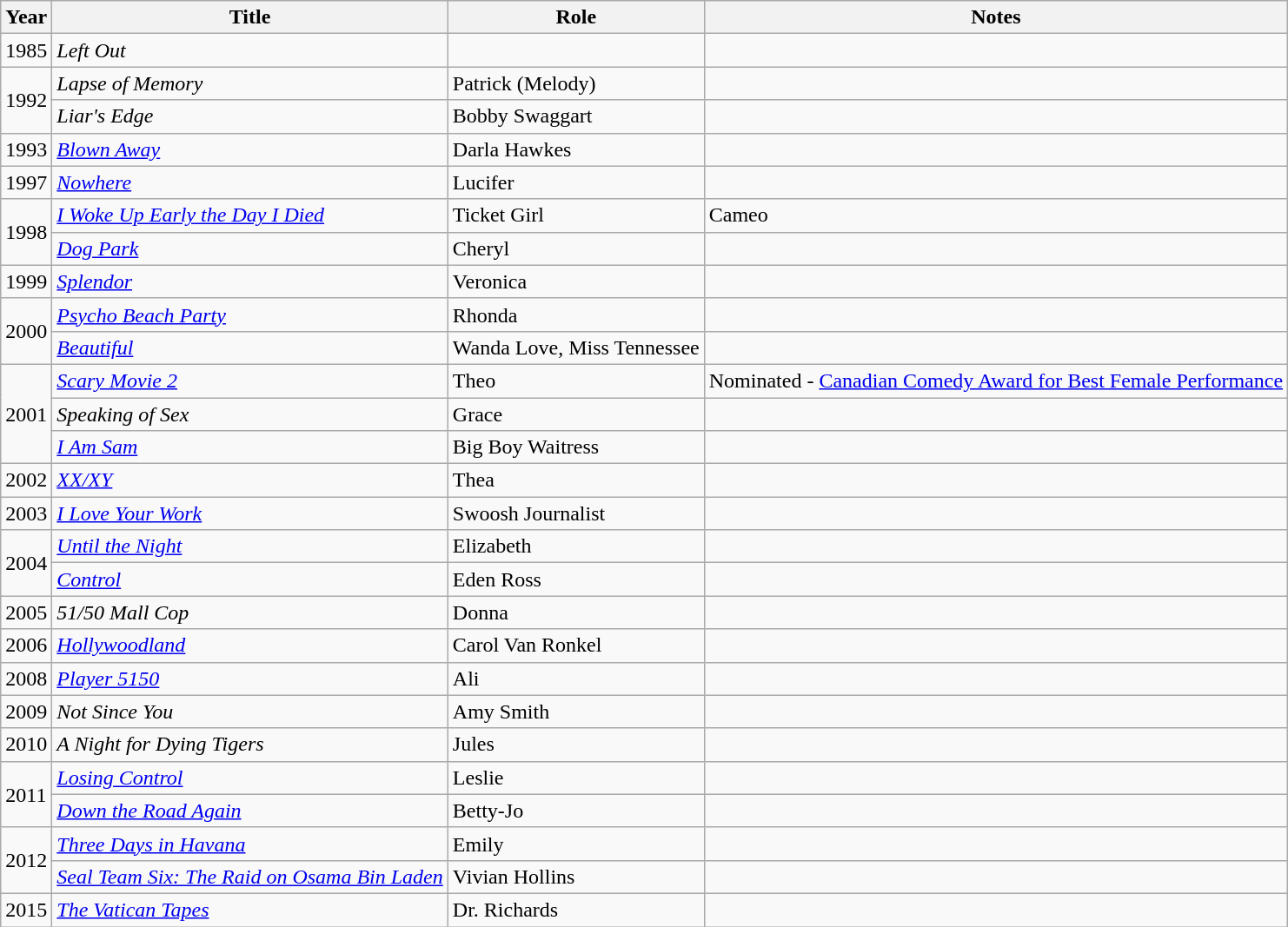<table class="wikitable sortable">
<tr>
<th>Year</th>
<th>Title</th>
<th>Role</th>
<th class="unsortable">Notes</th>
</tr>
<tr>
<td>1985</td>
<td><em>Left Out</em></td>
<td></td>
<td></td>
</tr>
<tr>
<td rowspan=2>1992</td>
<td><em>Lapse of Memory</em></td>
<td>Patrick (Melody)</td>
<td></td>
</tr>
<tr>
<td><em>Liar's Edge</em></td>
<td>Bobby Swaggart</td>
<td></td>
</tr>
<tr>
<td>1993</td>
<td><em><a href='#'>Blown Away</a></em></td>
<td>Darla Hawkes</td>
<td></td>
</tr>
<tr>
<td>1997</td>
<td><em><a href='#'>Nowhere</a></em></td>
<td>Lucifer</td>
<td></td>
</tr>
<tr>
<td rowspan=2>1998</td>
<td><em><a href='#'>I Woke Up Early the Day I Died</a></em></td>
<td>Ticket Girl</td>
<td>Cameo</td>
</tr>
<tr>
<td><em><a href='#'>Dog Park</a></em></td>
<td>Cheryl</td>
<td></td>
</tr>
<tr>
<td>1999</td>
<td><em><a href='#'>Splendor</a></em></td>
<td>Veronica</td>
<td></td>
</tr>
<tr>
<td rowspan=2>2000</td>
<td><em><a href='#'>Psycho Beach Party</a></em></td>
<td>Rhonda</td>
<td></td>
</tr>
<tr>
<td><em><a href='#'>Beautiful</a></em></td>
<td>Wanda Love, Miss Tennessee</td>
<td></td>
</tr>
<tr>
<td rowspan=3>2001</td>
<td><em><a href='#'>Scary Movie 2</a></em></td>
<td>Theo</td>
<td>Nominated - <a href='#'>Canadian Comedy Award for Best Female Performance</a></td>
</tr>
<tr>
<td><em>Speaking of Sex</em></td>
<td>Grace</td>
<td></td>
</tr>
<tr>
<td><em><a href='#'>I Am Sam</a></em></td>
<td>Big Boy Waitress</td>
<td></td>
</tr>
<tr>
<td>2002</td>
<td><em><a href='#'>XX/XY</a></em></td>
<td>Thea</td>
<td></td>
</tr>
<tr>
<td>2003</td>
<td><em><a href='#'>I Love Your Work</a></em></td>
<td>Swoosh Journalist</td>
<td></td>
</tr>
<tr>
<td rowspan=2>2004</td>
<td><em><a href='#'>Until the Night</a></em></td>
<td>Elizabeth</td>
<td></td>
</tr>
<tr>
<td><em><a href='#'>Control</a></em></td>
<td>Eden Ross</td>
<td></td>
</tr>
<tr>
<td>2005</td>
<td><em>51/50 Mall Cop</em></td>
<td>Donna</td>
<td></td>
</tr>
<tr>
<td>2006</td>
<td><em><a href='#'>Hollywoodland</a></em></td>
<td>Carol Van Ronkel</td>
<td></td>
</tr>
<tr>
<td>2008</td>
<td><em><a href='#'>Player 5150</a></em></td>
<td>Ali</td>
<td></td>
</tr>
<tr>
<td>2009</td>
<td><em>Not Since You</em></td>
<td>Amy Smith</td>
<td></td>
</tr>
<tr>
<td>2010</td>
<td data-sort-value="Night for Dying Tigers, A"><em>A Night for Dying Tigers</em></td>
<td>Jules</td>
<td></td>
</tr>
<tr>
<td rowspan=2>2011</td>
<td><em><a href='#'>Losing Control</a></em></td>
<td>Leslie</td>
<td></td>
</tr>
<tr>
<td><em><a href='#'>Down the Road Again</a></em></td>
<td>Betty-Jo</td>
<td></td>
</tr>
<tr>
<td rowspan=2>2012</td>
<td><em><a href='#'>Three Days in Havana</a></em></td>
<td>Emily</td>
<td></td>
</tr>
<tr>
<td><em><a href='#'>Seal Team Six: The Raid on Osama Bin Laden</a></em></td>
<td>Vivian Hollins</td>
<td></td>
</tr>
<tr>
<td>2015</td>
<td data-sort-value="Vatican Tapes, The"><em><a href='#'>The Vatican Tapes</a></em></td>
<td>Dr. Richards</td>
<td></td>
</tr>
</table>
